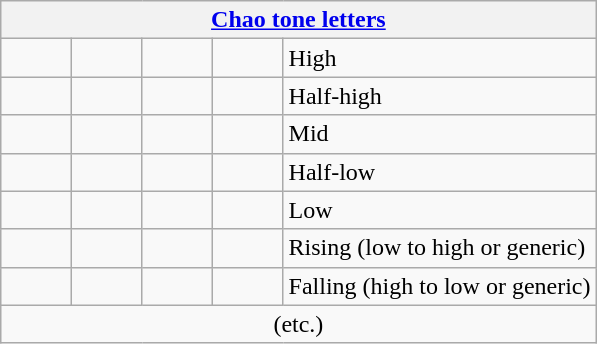<table class="wikitable">
<tr>
<th colspan=5><a href='#'>Chao tone letters</a></th>
</tr>
<tr>
<td style="text-align:center; font-size:larger; width:2em;"></td>
<td style="text-align:center; font-size:larger; width:2em;"></td>
<td style="text-align:center; font-size:larger; width:2em;"></td>
<td style="text-align:center; font-size:larger; width:2em;"></td>
<td>High</td>
</tr>
<tr>
<td style="text-align:center; font-size:larger;"></td>
<td style="text-align:center; font-size:larger;"></td>
<td style="text-align:center; font-size:larger;"></td>
<td style="text-align:center; font-size:larger;"></td>
<td>Half-high</td>
</tr>
<tr>
<td style="text-align:center; font-size:larger;"></td>
<td style="text-align:center; font-size:larger;"></td>
<td style="text-align:center; font-size:larger;"></td>
<td style="text-align:center; font-size:larger;"></td>
<td>Mid</td>
</tr>
<tr>
<td style="text-align:center; font-size:larger;"></td>
<td style="text-align:center; font-size:larger;"></td>
<td style="text-align:center; font-size:larger;"></td>
<td style="text-align:center; font-size:larger;"></td>
<td>Half-low</td>
</tr>
<tr>
<td style="text-align:center; font-size:larger;"></td>
<td style="text-align:center; font-size:larger;"></td>
<td style="text-align:center; font-size:larger;"></td>
<td style="text-align:center; font-size:larger;"></td>
<td>Low</td>
</tr>
<tr>
<td style="text-align:center; font-size:larger;"></td>
<td style="text-align:center; font-size:larger;"></td>
<td style="text-align:center; font-size:larger;"></td>
<td style="text-align:center; font-size:larger;"></td>
<td>Rising (low to high or generic)</td>
</tr>
<tr>
<td style="text-align:center; font-size:larger;"></td>
<td style="text-align:center; font-size:larger;"></td>
<td style="text-align:center; font-size:larger;"></td>
<td style="text-align:center; font-size:larger;"></td>
<td>Falling (high to low or generic)</td>
</tr>
<tr>
<td style="text-align:center;" colspan=5>(etc.)</td>
</tr>
</table>
